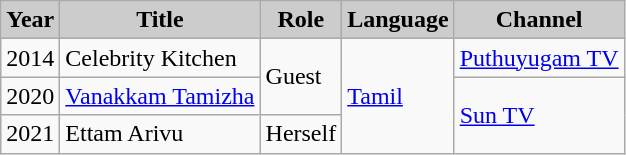<table class="wikitable">
<tr>
<th style="background:#ccc;">Year</th>
<th style="background:#ccc;">Title</th>
<th style="background:#ccc;">Role</th>
<th style="background:#ccc;">Language</th>
<th style="background:#ccc;">Channel</th>
</tr>
<tr>
<td>2014</td>
<td>Celebrity Kitchen</td>
<td rowspan="2">Guest</td>
<td rowspan="3"><a href='#'>Tamil</a></td>
<td><a href='#'>Puthuyugam TV</a></td>
</tr>
<tr>
<td>2020</td>
<td><a href='#'>Vanakkam Tamizha</a></td>
<td rowspan="2"><a href='#'>Sun TV</a></td>
</tr>
<tr>
<td>2021</td>
<td>Ettam Arivu</td>
<td>Herself</td>
</tr>
</table>
